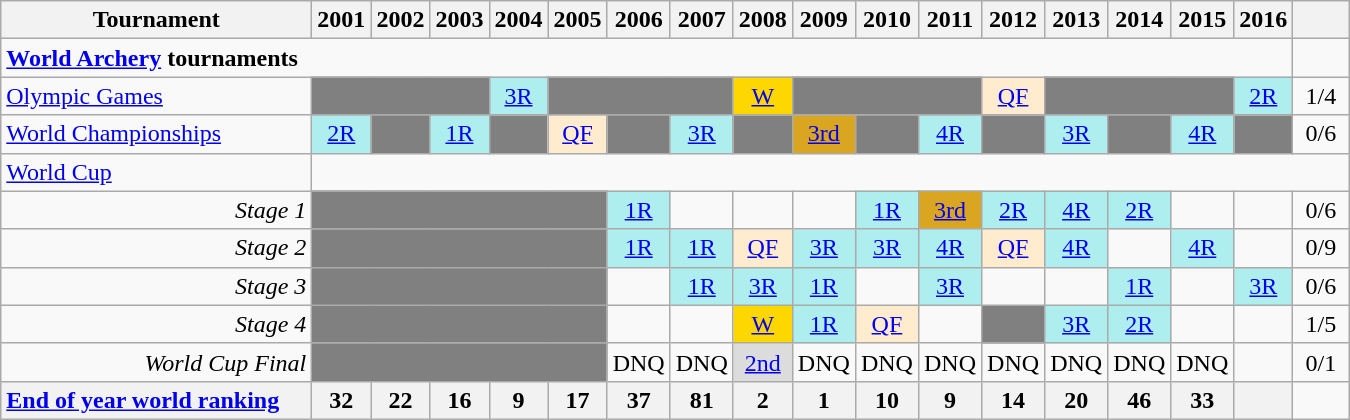<table class=wikitable style=text-align:center>
<tr>
<th width=200>Tournament</th>
<th width=30>2001</th>
<th width=30>2002</th>
<th width=30>2003</th>
<th width=30>2004</th>
<th width=30>2005</th>
<th width=30>2006</th>
<th width=30>2007</th>
<th width=30>2008</th>
<th width=30>2009</th>
<th width=30>2010</th>
<th width=30>2011</th>
<th width=30>2012</th>
<th width=30>2013</th>
<th width=30>2014</th>
<th width=30>2015</th>
<th width=30>2016</th>
<th width=30></th>
</tr>
<tr>
<td colspan="17" style="text-align:left;"><strong><a href='#'>World Archery</a> tournaments</strong></td>
</tr>
<tr>
<td align=left><a href='#'>Olympic Games</a></td>
<td colspan="3" style="background:#808080;"></td>
<td style="background:#afeeee;"><a href='#'>3R</a></td>
<td colspan="3" style="background:#808080;"></td>
<td style="background:#FFD700;"><a href='#'>W</a></td>
<td colspan="3" style="background:#808080;"></td>
<td style="background:#ffebcd;"><a href='#'>QF</a></td>
<td colspan="3" style="background:#808080;"></td>
<td style="background:#afeeee;"><a href='#'>2R</a></td>
<td>1/4</td>
</tr>
<tr>
<td align=left><a href='#'>World Championships</a></td>
<td style="background:#afeeee;"><a href='#'>2R</a></td>
<td style="background:#808080;"></td>
<td style="background:#afeeee;"><a href='#'>1R</a></td>
<td style="background:#808080;"></td>
<td style="background:#ffebcd;"><a href='#'>QF</a></td>
<td style="background:#808080;"></td>
<td style="background:#afeeee;"><a href='#'>3R</a></td>
<td style="background:#808080;"></td>
<td style="background:#DAA520;"><a href='#'>3rd</a></td>
<td style="background:#808080;"></td>
<td style="background:#afeeee;"><a href='#'>4R</a></td>
<td style="background:#808080;"></td>
<td style="background:#afeeee;"><a href='#'>3R</a></td>
<td style="background:#808080;"></td>
<td style="background:#afeeee;"><a href='#'>4R</a></td>
<td style="background:#808080;"></td>
<td>0/6</td>
</tr>
<tr>
<td align=left><a href='#'>World Cup</a></td>
<td colspan="17"></td>
</tr>
<tr>
<td align=right><em>Stage 1</em></td>
<td colspan="5" style="background:#808080;"></td>
<td style="background:#afeeee;"><a href='#'>1R</a></td>
<td></td>
<td></td>
<td></td>
<td style="background:#afeeee;"><a href='#'>1R</a></td>
<td style="background:#DAA520;"><a href='#'>3rd</a></td>
<td style="background:#afeeee;"><a href='#'>2R</a></td>
<td style="background:#afeeee;"><a href='#'>4R</a></td>
<td style="background:#afeeee;"><a href='#'>2R</a></td>
<td></td>
<td></td>
<td>0/6</td>
</tr>
<tr>
<td align=right><em>Stage 2</em></td>
<td colspan="5" style="background:#808080;"></td>
<td style="background:#afeeee;"><a href='#'>1R</a></td>
<td style="background:#afeeee;"><a href='#'>1R</a></td>
<td style="background:#ffebcd;"><a href='#'>QF</a></td>
<td style="background:#afeeee;"><a href='#'>3R</a></td>
<td style="background:#afeeee;"><a href='#'>3R</a></td>
<td style="background:#afeeee;"><a href='#'>4R</a></td>
<td style="background:#ffebcd;"><a href='#'>QF</a></td>
<td style="background:#afeeee;"><a href='#'>4R</a></td>
<td></td>
<td style="background:#afeeee;"><a href='#'>4R</a></td>
<td></td>
<td>0/9</td>
</tr>
<tr>
<td align=right><em>Stage 3</em></td>
<td colspan="5" style="background:#808080;"></td>
<td></td>
<td style="background:#afeeee;"><a href='#'>1R</a></td>
<td style="background:#afeeee;"><a href='#'>3R</a></td>
<td style="background:#afeeee;"><a href='#'>1R</a></td>
<td></td>
<td style="background:#afeeee;"><a href='#'>3R</a></td>
<td></td>
<td></td>
<td style="background:#afeeee;"><a href='#'>1R</a></td>
<td></td>
<td style="background:#afeeee;"><a href='#'>3R</a></td>
<td>0/6</td>
</tr>
<tr>
<td align=right><em>Stage 4</em></td>
<td colspan="5" style="background:#808080;"></td>
<td></td>
<td></td>
<td style="background:#FFD700;"><a href='#'>W</a></td>
<td style="background:#afeeee;"><a href='#'>1R</a></td>
<td style="background:#ffebcd;"><a href='#'>QF</a></td>
<td></td>
<td style="background:#808080;"></td>
<td style="background:#afeeee;"><a href='#'>3R</a></td>
<td style="background:#afeeee;"><a href='#'>2R</a></td>
<td></td>
<td></td>
<td>1/5</td>
</tr>
<tr>
<td align=right><em>World Cup Final</em></td>
<td colspan="5" style="background:#808080;"></td>
<td>DNQ</td>
<td>DNQ</td>
<td style="background:#DCDCDC;"><a href='#'>2nd</a></td>
<td>DNQ</td>
<td>DNQ</td>
<td>DNQ</td>
<td>DNQ</td>
<td>DNQ</td>
<td>DNQ</td>
<td>DNQ</td>
<td></td>
<td>0/1</td>
</tr>
<tr>
<th style=text-align:left><a href='#'>End of year world ranking</a></th>
<th>32</th>
<th>22</th>
<th>16</th>
<th>9</th>
<th>17</th>
<th>37</th>
<th>81</th>
<th>2</th>
<th>1</th>
<th>10</th>
<th>9</th>
<th>14</th>
<th>20</th>
<th>46</th>
<th>33</th>
<th></th>
</tr>
</table>
